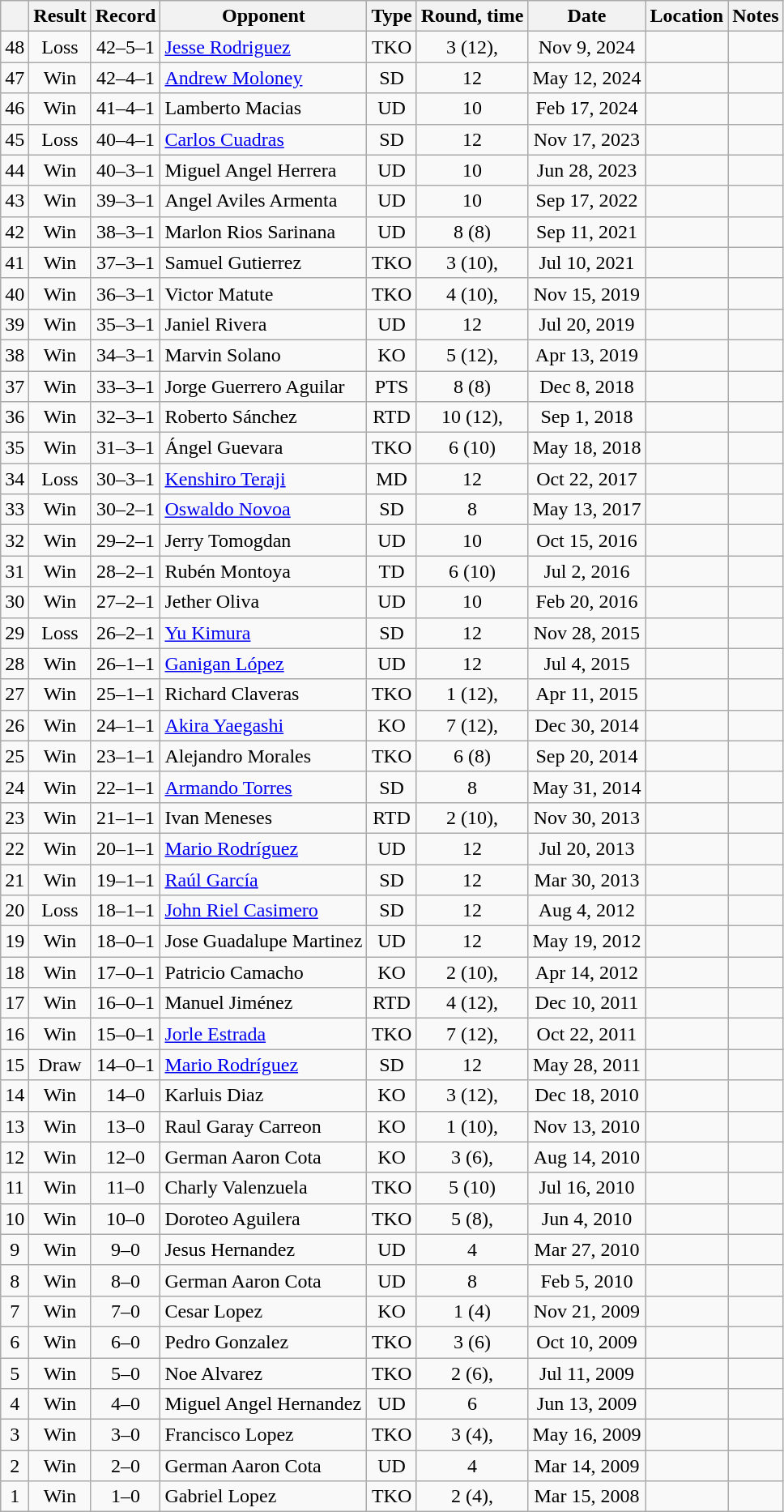<table class=wikitable style=text-align:center>
<tr>
<th></th>
<th>Result</th>
<th>Record</th>
<th>Opponent</th>
<th>Type</th>
<th>Round, time</th>
<th>Date</th>
<th>Location</th>
<th>Notes</th>
</tr>
<tr>
<td>48</td>
<td>Loss</td>
<td>42–5–1</td>
<td align=left><a href='#'>Jesse Rodriguez</a></td>
<td>TKO</td>
<td>3 (12), </td>
<td>Nov 9, 2024</td>
<td align=left></td>
<td align=left></td>
</tr>
<tr>
<td>47</td>
<td>Win</td>
<td>42–4–1</td>
<td align=left><a href='#'>Andrew Moloney</a></td>
<td>SD</td>
<td>12</td>
<td>May 12, 2024</td>
<td align=left></td>
<td align=left></td>
</tr>
<tr>
<td>46</td>
<td>Win</td>
<td>41–4–1</td>
<td align=left>Lamberto Macias</td>
<td>UD</td>
<td>10</td>
<td>Feb 17, 2024</td>
<td align=left></td>
<td align=left></td>
</tr>
<tr>
<td>45</td>
<td>Loss</td>
<td>40–4–1</td>
<td align=left><a href='#'>Carlos Cuadras</a></td>
<td>SD</td>
<td>12</td>
<td>Nov 17, 2023</td>
<td align=left></td>
<td align=left></td>
</tr>
<tr>
<td>44</td>
<td>Win</td>
<td>40–3–1</td>
<td align=left>Miguel Angel Herrera</td>
<td>UD</td>
<td>10</td>
<td>Jun 28, 2023</td>
<td align=left></td>
<td align=left></td>
</tr>
<tr>
<td>43</td>
<td>Win</td>
<td>39–3–1</td>
<td align=left>Angel Aviles Armenta</td>
<td>UD</td>
<td>10</td>
<td>Sep 17, 2022</td>
<td align=left></td>
<td align=left></td>
</tr>
<tr>
<td>42</td>
<td>Win</td>
<td>38–3–1</td>
<td align=left>Marlon Rios Sarinana</td>
<td>UD</td>
<td>8 (8)</td>
<td>Sep 11, 2021</td>
<td align=left></td>
<td align=left></td>
</tr>
<tr>
<td>41</td>
<td>Win</td>
<td>37–3–1</td>
<td align=left>Samuel Gutierrez</td>
<td>TKO</td>
<td>3 (10), </td>
<td>Jul 10, 2021</td>
<td align=left></td>
<td align=left></td>
</tr>
<tr>
<td>40</td>
<td>Win</td>
<td>36–3–1</td>
<td align=left>Victor Matute</td>
<td>TKO</td>
<td>4 (10), </td>
<td>Nov 15, 2019</td>
<td align=left></td>
<td align=left></td>
</tr>
<tr>
<td>39</td>
<td>Win</td>
<td>35–3–1</td>
<td align=left>Janiel Rivera</td>
<td>UD</td>
<td>12</td>
<td>Jul 20, 2019</td>
<td align=left></td>
<td align=left></td>
</tr>
<tr>
<td>38</td>
<td>Win</td>
<td>34–3–1</td>
<td align=left>Marvin Solano</td>
<td>KO</td>
<td>5 (12), </td>
<td>Apr 13, 2019</td>
<td align=left></td>
<td align=left></td>
</tr>
<tr>
<td>37</td>
<td>Win</td>
<td>33–3–1</td>
<td align=left>Jorge Guerrero Aguilar</td>
<td>PTS</td>
<td>8 (8)</td>
<td>Dec 8, 2018</td>
<td align=left></td>
<td align=left></td>
</tr>
<tr>
<td>36</td>
<td>Win</td>
<td>32–3–1</td>
<td align=left>Roberto Sánchez</td>
<td>RTD</td>
<td>10 (12), </td>
<td>Sep 1, 2018</td>
<td align=left></td>
<td align=left></td>
</tr>
<tr>
<td>35</td>
<td>Win</td>
<td>31–3–1</td>
<td align=left>Ángel Guevara</td>
<td>TKO</td>
<td>6 (10)</td>
<td>May 18, 2018</td>
<td align=left></td>
<td align=left></td>
</tr>
<tr>
<td>34</td>
<td>Loss</td>
<td>30–3–1</td>
<td align=left><a href='#'>Kenshiro Teraji</a></td>
<td>MD</td>
<td>12</td>
<td>Oct 22, 2017</td>
<td align=left></td>
<td align=left></td>
</tr>
<tr>
<td>33</td>
<td>Win</td>
<td>30–2–1</td>
<td align=left><a href='#'>Oswaldo Novoa</a></td>
<td>SD</td>
<td>8</td>
<td>May 13, 2017</td>
<td align=left></td>
<td align=left></td>
</tr>
<tr>
<td>32</td>
<td>Win</td>
<td>29–2–1</td>
<td align=left>Jerry Tomogdan</td>
<td>UD</td>
<td>10</td>
<td>Oct 15, 2016</td>
<td align=left></td>
<td align=left></td>
</tr>
<tr>
<td>31</td>
<td>Win</td>
<td>28–2–1</td>
<td align=left>Rubén Montoya</td>
<td>TD</td>
<td>6 (10)</td>
<td>Jul 2, 2016</td>
<td align=left></td>
<td align=left></td>
</tr>
<tr>
<td>30</td>
<td>Win</td>
<td>27–2–1</td>
<td align=left>Jether Oliva</td>
<td>UD</td>
<td>10</td>
<td>Feb 20, 2016</td>
<td align=left></td>
<td align=left></td>
</tr>
<tr>
<td>29</td>
<td>Loss</td>
<td>26–2–1</td>
<td align=left><a href='#'>Yu Kimura</a></td>
<td>SD</td>
<td>12</td>
<td>Nov 28, 2015</td>
<td align=left></td>
<td align=left></td>
</tr>
<tr>
<td>28</td>
<td>Win</td>
<td>26–1–1</td>
<td align=left><a href='#'>Ganigan López</a></td>
<td>UD</td>
<td>12</td>
<td>Jul 4, 2015</td>
<td align=left></td>
<td align=left></td>
</tr>
<tr>
<td>27</td>
<td>Win</td>
<td>25–1–1</td>
<td align=left>Richard Claveras</td>
<td>TKO</td>
<td>1 (12), </td>
<td>Apr 11, 2015</td>
<td align=left></td>
<td align=left></td>
</tr>
<tr>
<td>26</td>
<td>Win</td>
<td>24–1–1</td>
<td align=left><a href='#'>Akira Yaegashi</a></td>
<td>KO</td>
<td>7 (12), </td>
<td>Dec 30, 2014</td>
<td align=left></td>
<td align=left></td>
</tr>
<tr>
<td>25</td>
<td>Win</td>
<td>23–1–1</td>
<td align=left>Alejandro Morales</td>
<td>TKO</td>
<td>6 (8)</td>
<td>Sep 20, 2014</td>
<td align=left></td>
<td align=left></td>
</tr>
<tr>
<td>24</td>
<td>Win</td>
<td>22–1–1</td>
<td align=left><a href='#'>Armando Torres</a></td>
<td>SD</td>
<td>8</td>
<td>May 31, 2014</td>
<td align=left></td>
<td align=left></td>
</tr>
<tr>
<td>23</td>
<td>Win</td>
<td>21–1–1</td>
<td align=left>Ivan Meneses</td>
<td>RTD</td>
<td>2 (10), </td>
<td>Nov 30, 2013</td>
<td align=left></td>
<td align=left></td>
</tr>
<tr>
<td>22</td>
<td>Win</td>
<td>20–1–1</td>
<td align=left><a href='#'>Mario Rodríguez</a></td>
<td>UD</td>
<td>12</td>
<td>Jul 20, 2013</td>
<td align=left></td>
<td align=left></td>
</tr>
<tr>
<td>21</td>
<td>Win</td>
<td>19–1–1</td>
<td align=left><a href='#'>Raúl García</a></td>
<td>SD</td>
<td>12</td>
<td>Mar 30, 2013</td>
<td align=left></td>
<td align=left></td>
</tr>
<tr>
<td>20</td>
<td>Loss</td>
<td>18–1–1</td>
<td align=left><a href='#'>John Riel Casimero</a></td>
<td>SD</td>
<td>12</td>
<td>Aug 4, 2012</td>
<td align=left></td>
<td align=left></td>
</tr>
<tr>
<td>19</td>
<td>Win</td>
<td>18–0–1</td>
<td align=left>Jose Guadalupe Martinez</td>
<td>UD</td>
<td>12</td>
<td>May 19, 2012</td>
<td align=left></td>
<td align=left></td>
</tr>
<tr>
<td>18</td>
<td>Win</td>
<td>17–0–1</td>
<td align=left>Patricio Camacho</td>
<td>KO</td>
<td>2 (10), </td>
<td>Apr 14, 2012</td>
<td align=left></td>
<td align=left></td>
</tr>
<tr>
<td>17</td>
<td>Win</td>
<td>16–0–1</td>
<td align=left>Manuel Jiménez</td>
<td>RTD</td>
<td>4 (12), </td>
<td>Dec 10, 2011</td>
<td align=left></td>
<td align=left></td>
</tr>
<tr>
<td>16</td>
<td>Win</td>
<td>15–0–1</td>
<td align=left><a href='#'>Jorle Estrada</a></td>
<td>TKO</td>
<td>7 (12), </td>
<td>Oct 22, 2011</td>
<td align=left></td>
<td align=left></td>
</tr>
<tr>
<td>15</td>
<td>Draw</td>
<td>14–0–1</td>
<td align=left><a href='#'>Mario Rodríguez</a></td>
<td>SD</td>
<td>12</td>
<td>May 28, 2011</td>
<td align=left></td>
<td align=left></td>
</tr>
<tr>
<td>14</td>
<td>Win</td>
<td>14–0</td>
<td align=left>Karluis Diaz</td>
<td>KO</td>
<td>3 (12), </td>
<td>Dec 18, 2010</td>
<td align=left></td>
<td align=left></td>
</tr>
<tr>
<td>13</td>
<td>Win</td>
<td>13–0</td>
<td align=left>Raul Garay Carreon</td>
<td>KO</td>
<td>1 (10), </td>
<td>Nov 13, 2010</td>
<td align=left></td>
<td align=left></td>
</tr>
<tr>
<td>12</td>
<td>Win</td>
<td>12–0</td>
<td align=left>German Aaron Cota</td>
<td>KO</td>
<td>3 (6), </td>
<td>Aug 14, 2010</td>
<td align=left></td>
<td align=left></td>
</tr>
<tr>
<td>11</td>
<td>Win</td>
<td>11–0</td>
<td align=left>Charly Valenzuela</td>
<td>TKO</td>
<td>5 (10)</td>
<td>Jul 16, 2010</td>
<td align=left></td>
<td align=left></td>
</tr>
<tr>
<td>10</td>
<td>Win</td>
<td>10–0</td>
<td align=left>Doroteo Aguilera</td>
<td>TKO</td>
<td>5 (8), </td>
<td>Jun 4, 2010</td>
<td align=left></td>
<td align=left></td>
</tr>
<tr>
<td>9</td>
<td>Win</td>
<td>9–0</td>
<td align=left>Jesus Hernandez</td>
<td>UD</td>
<td>4</td>
<td>Mar 27, 2010</td>
<td align=left></td>
<td align=left></td>
</tr>
<tr>
<td>8</td>
<td>Win</td>
<td>8–0</td>
<td align=left>German Aaron Cota</td>
<td>UD</td>
<td>8</td>
<td>Feb 5, 2010</td>
<td align=left></td>
<td align=left></td>
</tr>
<tr>
<td>7</td>
<td>Win</td>
<td>7–0</td>
<td align=left>Cesar Lopez</td>
<td>KO</td>
<td>1 (4)</td>
<td>Nov 21, 2009</td>
<td align=left></td>
<td align=left></td>
</tr>
<tr>
<td>6</td>
<td>Win</td>
<td>6–0</td>
<td align=left>Pedro Gonzalez</td>
<td>TKO</td>
<td>3 (6)</td>
<td>Oct 10, 2009</td>
<td align=left></td>
<td align=left></td>
</tr>
<tr>
<td>5</td>
<td>Win</td>
<td>5–0</td>
<td align=left>Noe Alvarez</td>
<td>TKO</td>
<td>2 (6), </td>
<td>Jul 11, 2009</td>
<td align=left></td>
<td align=left></td>
</tr>
<tr>
<td>4</td>
<td>Win</td>
<td>4–0</td>
<td align=left>Miguel Angel Hernandez</td>
<td>UD</td>
<td>6</td>
<td>Jun 13, 2009</td>
<td align=left></td>
<td align=left></td>
</tr>
<tr>
<td>3</td>
<td>Win</td>
<td>3–0</td>
<td align=left>Francisco Lopez</td>
<td>TKO</td>
<td>3 (4), </td>
<td>May 16, 2009</td>
<td align=left></td>
<td align=left></td>
</tr>
<tr>
<td>2</td>
<td>Win</td>
<td>2–0</td>
<td align=left>German Aaron Cota</td>
<td>UD</td>
<td>4</td>
<td>Mar 14, 2009</td>
<td align=left></td>
<td align=left></td>
</tr>
<tr>
<td>1</td>
<td>Win</td>
<td>1–0</td>
<td align=left>Gabriel Lopez</td>
<td>TKO</td>
<td>2 (4), </td>
<td>Mar 15, 2008</td>
<td align=left></td>
<td align=left></td>
</tr>
</table>
